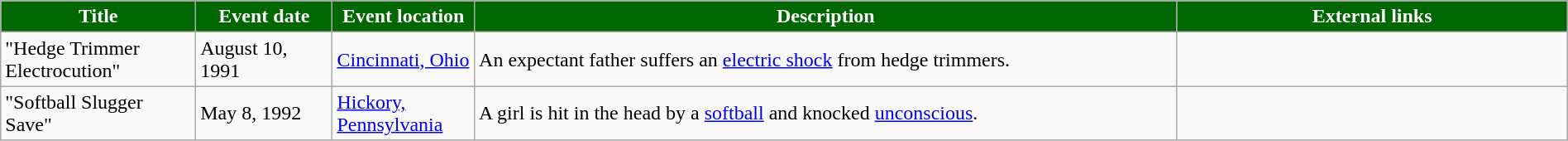<table class="wikitable" style="width: 100%;">
<tr>
<th style="background: #006600; color: #FFFFFF; width: 10%;">Title</th>
<th style="background: #006600; color: #FFFFFF; width: 7%;">Event date</th>
<th style="background: #006600; color: #FFFFFF; width: 7%;">Event location</th>
<th style="background: #006600; color: #FFFFFF; width: 36%;">Description</th>
<th style="background: #006600; color: #FFFFFF; width: 20%;">External links</th>
</tr>
<tr>
<td>"Hedge Trimmer Electrocution"</td>
<td>August 10, 1991</td>
<td><a href='#'>Cincinnati, Ohio</a></td>
<td>An expectant father suffers an <a href='#'>electric shock</a> from hedge trimmers.</td>
<td></td>
</tr>
<tr>
<td>"Softball Slugger Save"</td>
<td>May 8, 1992</td>
<td><a href='#'>Hickory, Pennsylvania</a></td>
<td>A girl is hit in the head by a <a href='#'>softball</a> and knocked <a href='#'>unconscious</a>.</td>
<td></td>
</tr>
</table>
